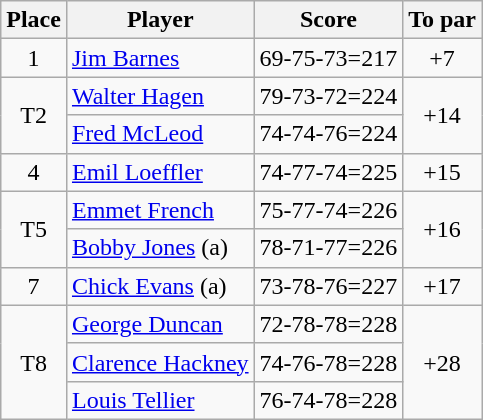<table class=wikitable>
<tr>
<th>Place</th>
<th>Player</th>
<th>Score</th>
<th>To par</th>
</tr>
<tr>
<td align=center>1</td>
<td> <a href='#'>Jim Barnes</a></td>
<td>69-75-73=217</td>
<td align=center>+7</td>
</tr>
<tr>
<td rowspan=2 align=center>T2</td>
<td> <a href='#'>Walter Hagen</a></td>
<td>79-73-72=224</td>
<td rowspan=2 align=center>+14</td>
</tr>
<tr>
<td> <a href='#'>Fred McLeod</a></td>
<td>74-74-76=224</td>
</tr>
<tr>
<td align=center>4</td>
<td> <a href='#'>Emil Loeffler</a></td>
<td>74-77-74=225</td>
<td align=center>+15</td>
</tr>
<tr>
<td rowspan=2 align=center>T5</td>
<td> <a href='#'>Emmet French</a></td>
<td>75-77-74=226</td>
<td rowspan=2 align=center>+16</td>
</tr>
<tr>
<td> <a href='#'>Bobby Jones</a> (a)</td>
<td>78-71-77=226</td>
</tr>
<tr>
<td align=center>7</td>
<td> <a href='#'>Chick Evans</a> (a)</td>
<td>73-78-76=227</td>
<td align=center>+17</td>
</tr>
<tr>
<td rowspan=3 align=center>T8</td>
<td> <a href='#'>George Duncan</a></td>
<td>72-78-78=228</td>
<td rowspan=3 align=center>+28</td>
</tr>
<tr>
<td> <a href='#'>Clarence Hackney</a></td>
<td>74-76-78=228</td>
</tr>
<tr>
<td> <a href='#'>Louis Tellier</a></td>
<td>76-74-78=228</td>
</tr>
</table>
